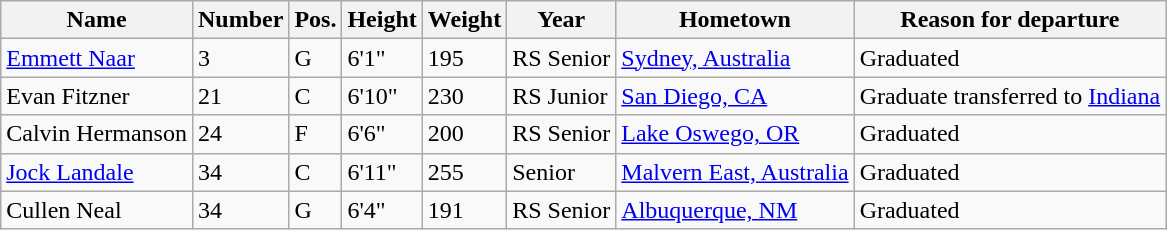<table class="wikitable sortable" border="1">
<tr>
<th>Name</th>
<th>Number</th>
<th>Pos.</th>
<th>Height</th>
<th>Weight</th>
<th>Year</th>
<th>Hometown</th>
<th class="unsortable">Reason for departure</th>
</tr>
<tr>
<td><a href='#'>Emmett Naar</a></td>
<td>3</td>
<td>G</td>
<td>6'1"</td>
<td>195</td>
<td>RS Senior</td>
<td><a href='#'>Sydney, Australia</a></td>
<td>Graduated</td>
</tr>
<tr>
<td>Evan Fitzner</td>
<td>21</td>
<td>C</td>
<td>6'10"</td>
<td>230</td>
<td>RS Junior</td>
<td><a href='#'>San Diego, CA</a></td>
<td>Graduate transferred to <a href='#'>Indiana</a></td>
</tr>
<tr>
<td>Calvin Hermanson</td>
<td>24</td>
<td>F</td>
<td>6'6"</td>
<td>200</td>
<td>RS Senior</td>
<td><a href='#'>Lake Oswego, OR</a></td>
<td>Graduated</td>
</tr>
<tr>
<td><a href='#'>Jock Landale</a></td>
<td>34</td>
<td>C</td>
<td>6'11"</td>
<td>255</td>
<td>Senior</td>
<td><a href='#'>Malvern East, Australia</a></td>
<td>Graduated</td>
</tr>
<tr>
<td>Cullen Neal</td>
<td>34</td>
<td>G</td>
<td>6'4"</td>
<td>191</td>
<td>RS Senior</td>
<td><a href='#'>Albuquerque, NM</a></td>
<td>Graduated</td>
</tr>
</table>
